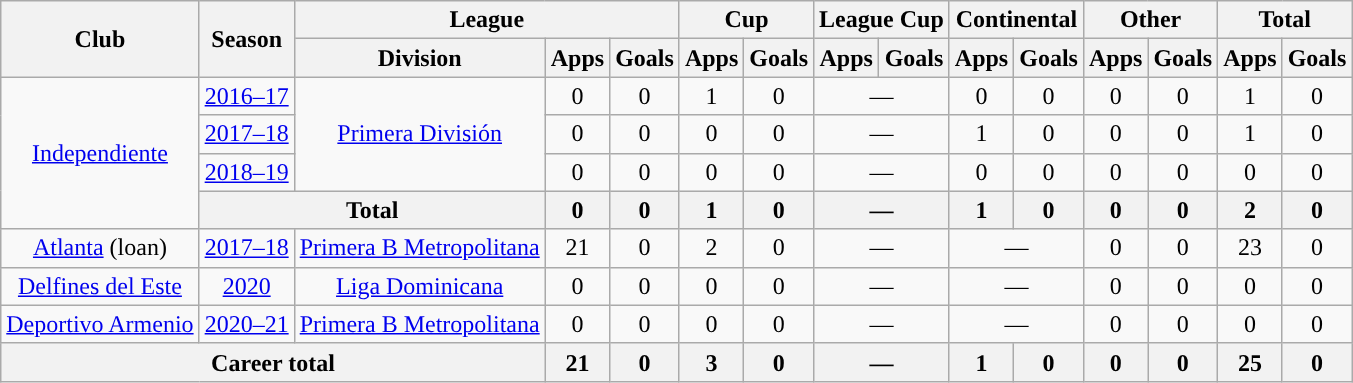<table class="wikitable" style="text-align:center">
<tr>
<th rowspan="2">Club</th>
<th rowspan="2">Season</th>
<th colspan="3">League</th>
<th colspan="2">Cup</th>
<th colspan="2">League Cup</th>
<th colspan="2">Continental</th>
<th colspan="2">Other</th>
<th colspan="2">Total</th>
</tr>
<tr>
<th>Division</th>
<th>Apps</th>
<th>Goals</th>
<th>Apps</th>
<th>Goals</th>
<th>Apps</th>
<th>Goals</th>
<th>Apps</th>
<th>Goals</th>
<th>Apps</th>
<th>Goals</th>
<th>Apps</th>
<th>Goals</th>
</tr>
<tr>
<td rowspan="4"><a href='#'>Independiente</a></td>
<td><a href='#'>2016–17</a></td>
<td rowspan="3"><a href='#'>Primera División</a></td>
<td>0</td>
<td>0</td>
<td>1</td>
<td>0</td>
<td colspan="2">—</td>
<td>0</td>
<td>0</td>
<td>0</td>
<td>0</td>
<td>1</td>
<td>0</td>
</tr>
<tr>
<td><a href='#'>2017–18</a></td>
<td>0</td>
<td>0</td>
<td>0</td>
<td>0</td>
<td colspan="2">—</td>
<td>1</td>
<td>0</td>
<td>0</td>
<td>0</td>
<td>1</td>
<td>0</td>
</tr>
<tr>
<td><a href='#'>2018–19</a></td>
<td>0</td>
<td>0</td>
<td>0</td>
<td>0</td>
<td colspan="2">—</td>
<td>0</td>
<td>0</td>
<td>0</td>
<td>0</td>
<td>0</td>
<td>0</td>
</tr>
<tr>
<th colspan="2">Total</th>
<th>0</th>
<th>0</th>
<th>1</th>
<th>0</th>
<th colspan="2">—</th>
<th>1</th>
<th>0</th>
<th>0</th>
<th>0</th>
<th>2</th>
<th>0</th>
</tr>
<tr>
<td rowspan="1"><a href='#'>Atlanta</a> (loan)</td>
<td><a href='#'>2017–18</a></td>
<td rowspan="1"><a href='#'>Primera B Metropolitana</a></td>
<td>21</td>
<td>0</td>
<td>2</td>
<td>0</td>
<td colspan="2">—</td>
<td colspan="2">—</td>
<td>0</td>
<td>0</td>
<td>23</td>
<td>0</td>
</tr>
<tr>
<td rowspan="1"><a href='#'>Delfines del Este</a></td>
<td><a href='#'>2020</a></td>
<td rowspan="1"><a href='#'>Liga Dominicana</a></td>
<td>0</td>
<td>0</td>
<td>0</td>
<td>0</td>
<td colspan="2">—</td>
<td colspan="2">—</td>
<td>0</td>
<td>0</td>
<td>0</td>
<td>0</td>
</tr>
<tr>
<td rowspan="1"><a href='#'>Deportivo Armenio</a></td>
<td><a href='#'>2020–21</a></td>
<td rowspan="1"><a href='#'>Primera B Metropolitana</a></td>
<td>0</td>
<td>0</td>
<td>0</td>
<td>0</td>
<td colspan="2">—</td>
<td colspan="2">—</td>
<td>0</td>
<td>0</td>
<td>0</td>
<td>0</td>
</tr>
<tr>
<th colspan="3">Career total</th>
<th>21</th>
<th>0</th>
<th>3</th>
<th>0</th>
<th colspan="2">—</th>
<th>1</th>
<th>0</th>
<th>0</th>
<th>0</th>
<th>25</th>
<th>0</th>
</tr>
</table>
